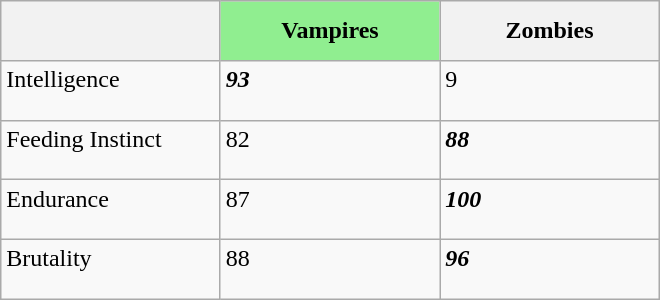<table class="wikitable" style="text-align:left; width:440px; height:200px">
<tr>
<th style="width:120px;"></th>
<th style="width:120px; background:lightgreen;">Vampires</th>
<th style="width:120px;">Zombies</th>
</tr>
<tr valign="top">
<td>Intelligence</td>
<td><strong><em>93</em></strong></td>
<td>9</td>
</tr>
<tr valign="top">
<td>Feeding Instinct</td>
<td>82</td>
<td><strong><em>88</em></strong></td>
</tr>
<tr valign="top">
<td>Endurance</td>
<td>87</td>
<td><strong><em>100</em></strong></td>
</tr>
<tr valign="top">
<td>Brutality</td>
<td>88</td>
<td><strong><em>96</em></strong></td>
</tr>
</table>
